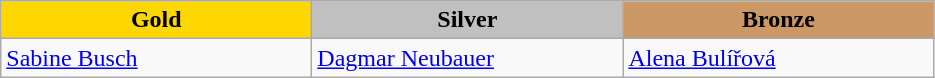<table class="wikitable" style="text-align:left">
<tr align="center">
<td width=200 bgcolor=gold><strong>Gold</strong></td>
<td width=200 bgcolor=silver><strong>Silver</strong></td>
<td width=200 bgcolor=CC9966><strong>Bronze</strong></td>
</tr>
<tr>
<td><a href='#'>Sabine Busch</a><br><em></em></td>
<td><a href='#'>Dagmar Neubauer</a><br><em></em></td>
<td><a href='#'>Alena Bulířová</a><br><em></em></td>
</tr>
</table>
